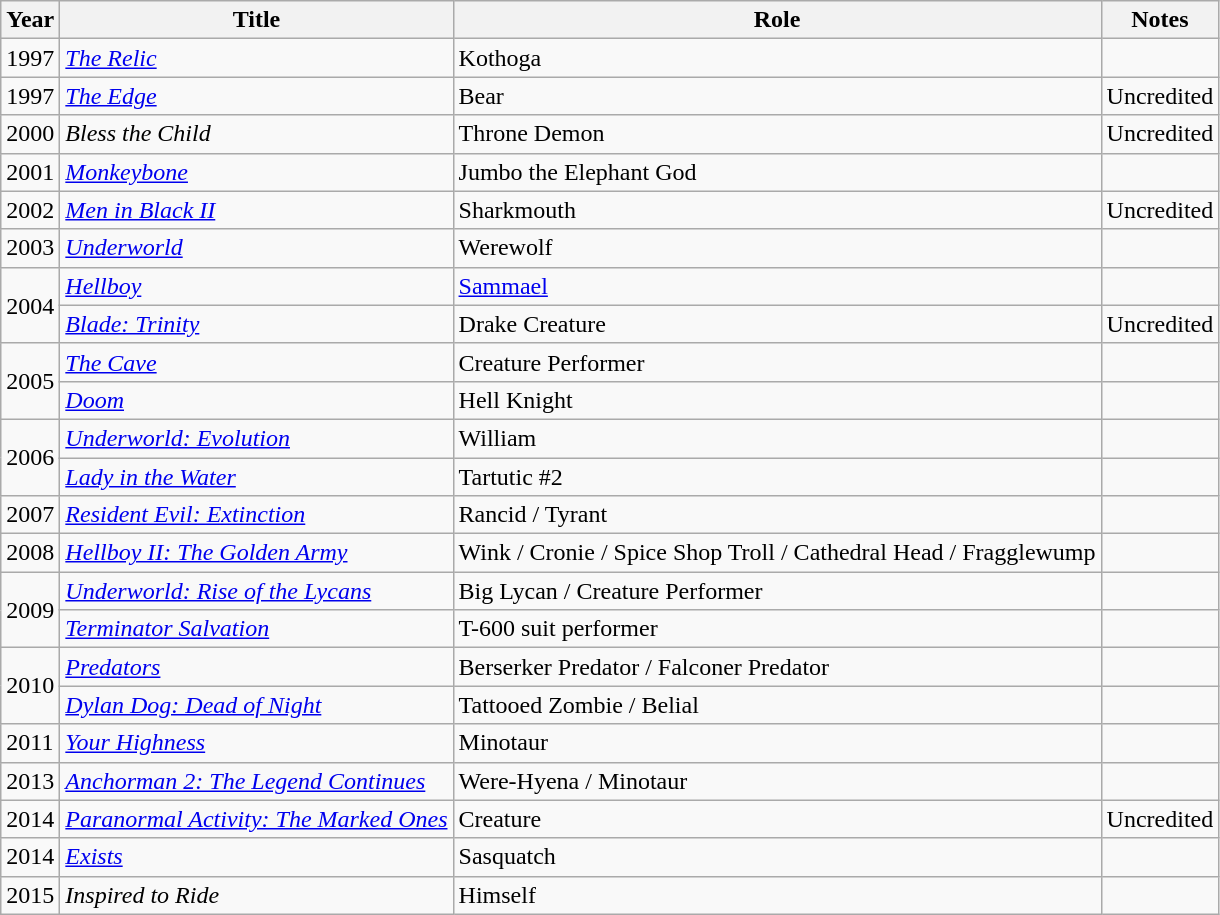<table class="wikitable sortable">
<tr>
<th>Year</th>
<th>Title</th>
<th>Role</th>
<th>Notes</th>
</tr>
<tr>
<td>1997</td>
<td><em><a href='#'>The Relic</a></em></td>
<td>Kothoga</td>
<td></td>
</tr>
<tr>
<td>1997</td>
<td><em><a href='#'>The Edge</a></em></td>
<td>Bear</td>
<td>Uncredited</td>
</tr>
<tr>
<td>2000</td>
<td><em>Bless the Child</em></td>
<td>Throne Demon</td>
<td>Uncredited</td>
</tr>
<tr>
<td>2001</td>
<td><em><a href='#'>Monkeybone</a></em></td>
<td>Jumbo the Elephant God</td>
<td></td>
</tr>
<tr>
<td>2002</td>
<td><em><a href='#'>Men in Black II</a></em></td>
<td>Sharkmouth</td>
<td>Uncredited</td>
</tr>
<tr>
<td>2003</td>
<td><em><a href='#'>Underworld</a></em></td>
<td>Werewolf</td>
<td></td>
</tr>
<tr>
<td rowspan="2">2004</td>
<td><em><a href='#'>Hellboy</a></em></td>
<td><a href='#'>Sammael</a></td>
<td></td>
</tr>
<tr>
<td><em><a href='#'>Blade: Trinity</a></em></td>
<td>Drake Creature</td>
<td>Uncredited</td>
</tr>
<tr>
<td rowspan="2">2005</td>
<td><em><a href='#'>The Cave</a></em></td>
<td>Creature Performer</td>
<td></td>
</tr>
<tr>
<td><em><a href='#'>Doom</a></em></td>
<td>Hell Knight</td>
<td></td>
</tr>
<tr>
<td rowspan="2">2006</td>
<td><em><a href='#'>Underworld: Evolution</a></em></td>
<td>William</td>
<td></td>
</tr>
<tr>
<td><em><a href='#'>Lady in the Water</a></em></td>
<td>Tartutic #2</td>
<td></td>
</tr>
<tr>
<td>2007</td>
<td><em><a href='#'>Resident Evil: Extinction</a></em></td>
<td>Rancid / Tyrant</td>
<td></td>
</tr>
<tr>
<td>2008</td>
<td><em><a href='#'>Hellboy II: The Golden Army</a></em></td>
<td>Wink / Cronie / Spice Shop Troll / Cathedral Head / Fragglewump</td>
<td></td>
</tr>
<tr>
<td rowspan="2">2009</td>
<td><em><a href='#'>Underworld: Rise of the Lycans</a></em></td>
<td>Big Lycan / Creature Performer</td>
<td></td>
</tr>
<tr>
<td><em><a href='#'>Terminator Salvation</a></em></td>
<td>T-600 suit performer</td>
<td></td>
</tr>
<tr>
<td rowspan="2">2010</td>
<td><em><a href='#'>Predators</a></em></td>
<td>Berserker Predator / Falconer Predator</td>
<td></td>
</tr>
<tr>
<td><em><a href='#'>Dylan Dog: Dead of Night</a></em></td>
<td>Tattooed Zombie / Belial</td>
<td></td>
</tr>
<tr>
<td>2011</td>
<td><em><a href='#'>Your Highness</a></em></td>
<td>Minotaur</td>
<td></td>
</tr>
<tr>
<td>2013</td>
<td><em><a href='#'>Anchorman 2: The Legend Continues</a></em></td>
<td>Were-Hyena / Minotaur</td>
<td></td>
</tr>
<tr>
<td>2014</td>
<td><em><a href='#'>Paranormal Activity: The Marked Ones</a></em></td>
<td>Creature</td>
<td>Uncredited</td>
</tr>
<tr>
<td>2014</td>
<td><em><a href='#'>Exists</a></em></td>
<td>Sasquatch</td>
<td></td>
</tr>
<tr>
<td>2015</td>
<td><em>Inspired to Ride</em></td>
<td>Himself</td>
<td></td>
</tr>
</table>
